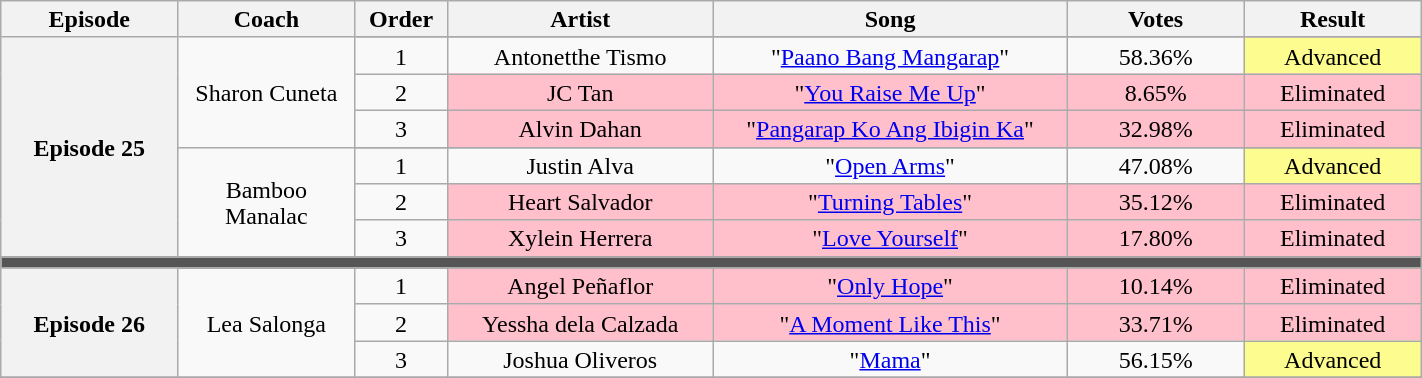<table class="wikitable" style="text-align:center; line-height:17px; font-size:100%; width:75%;">
<tr>
<th width="10%">Episode</th>
<th width="10%">Coach</th>
<th width="05%">Order</th>
<th width="15%">Artist</th>
<th width="20%">Song</th>
<th width="10%">Votes</th>
<th width="10%">Result</th>
</tr>
<tr>
<th rowspan="8">Episode 25<br></th>
<td rowspan="4">Sharon Cuneta</td>
</tr>
<tr>
<td>1</td>
<td>Antonetthe Tismo</td>
<td>"<a href='#'>Paano Bang Mangarap</a>"</td>
<td>58.36%</td>
<td style="background:#fdfc8f;">Advanced</td>
</tr>
<tr>
<td>2</td>
<td style="background:pink;">JC Tan</td>
<td style="background:pink;">"<a href='#'>You Raise Me Up</a>"</td>
<td style="background:pink;">8.65%</td>
<td style="background:pink;">Eliminated</td>
</tr>
<tr>
<td>3</td>
<td style="background:pink;">Alvin Dahan</td>
<td style="background:pink;">"<a href='#'>Pangarap Ko Ang Ibigin Ka</a>"</td>
<td style="background:pink;">32.98%</td>
<td style="background:pink;">Eliminated</td>
</tr>
<tr>
<td rowspan="4">Bamboo Manalac</td>
</tr>
<tr>
<td>1</td>
<td>Justin Alva</td>
<td>"<a href='#'>Open Arms</a>"</td>
<td>47.08%</td>
<td style="background:#fdfc8f;">Advanced</td>
</tr>
<tr>
<td>2</td>
<td style="background:pink;">Heart Salvador</td>
<td style="background:pink;">"<a href='#'>Turning Tables</a>"</td>
<td style="background:pink;">35.12%</td>
<td style="background:pink;">Eliminated</td>
</tr>
<tr>
<td>3</td>
<td style="background:pink;">Xylein Herrera</td>
<td style="background:pink;">"<a href='#'>Love Yourself</a>"</td>
<td style="background:pink;">17.80%</td>
<td style="background:pink;">Eliminated</td>
</tr>
<tr>
<td colspan="7" style="background:#555555;"></td>
</tr>
<tr>
<th rowspan="4" scope="row">Episode 26<br></th>
<td rowspan="4">Lea Salonga</td>
</tr>
<tr>
<td>1</td>
<td style="background:pink;">Angel Peñaflor</td>
<td style="background:pink;">"<a href='#'>Only Hope</a>"</td>
<td style="background:pink;">10.14%</td>
<td style="background:pink;">Eliminated</td>
</tr>
<tr>
<td>2</td>
<td style="background:pink;">Yessha dela Calzada</td>
<td style="background:pink;">"<a href='#'>A Moment Like This</a>"</td>
<td style="background:pink;">33.71%</td>
<td style="background:pink;">Eliminated</td>
</tr>
<tr>
<td>3</td>
<td>Joshua Oliveros</td>
<td>"<a href='#'>Mama</a>"</td>
<td>56.15%</td>
<td style="background:#fdfc8f;">Advanced</td>
</tr>
<tr>
</tr>
</table>
